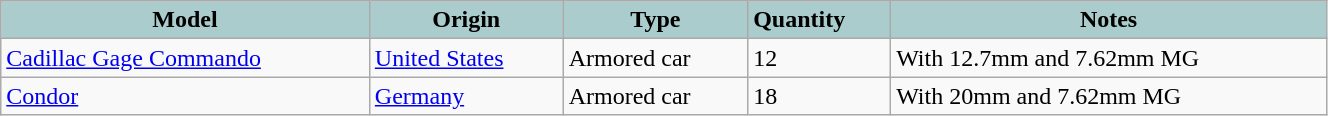<table class="wikitable";" width="70%">
<tr>
<th style="text-align:center; background:#acc;">Model</th>
<th style="text-align: center; background:#acc;">Origin</th>
<th style="text-align:l center; background:#acc;">Type</th>
<th style="text-align:left; background:#acc;">Quantity</th>
<th style="text-align: center; background:#acc;">Notes</th>
</tr>
<tr>
<td><a href='#'>Cadillac Gage Commando</a></td>
<td><a href='#'>United States</a></td>
<td>Armored car</td>
<td>12</td>
<td>With 12.7mm and 7.62mm MG</td>
</tr>
<tr>
<td><a href='#'>Condor</a></td>
<td><a href='#'>Germany</a></td>
<td>Armored car</td>
<td>18</td>
<td>With 20mm and 7.62mm MG</td>
</tr>
</table>
